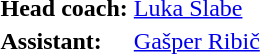<table>
<tr>
<td><strong>Head coach:</strong></td>
<td><a href='#'>Luka Slabe</a></td>
</tr>
<tr>
<td><strong>Assistant:</strong></td>
<td><a href='#'>Gašper Ribič</a></td>
</tr>
</table>
